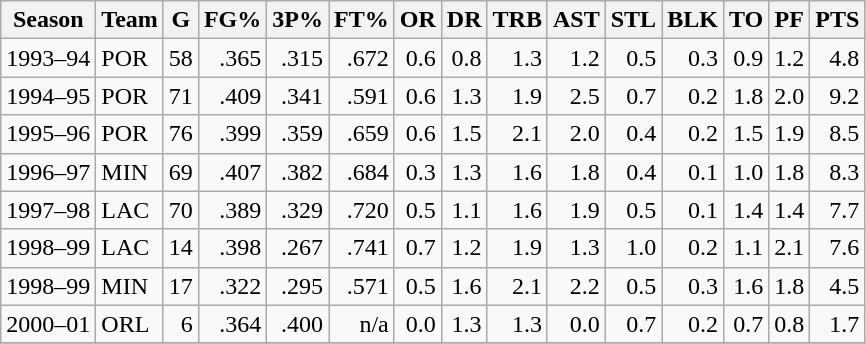<table class="wikitable" style="text-align:right;">
<tr>
<th>Season</th>
<th>Team</th>
<th>G</th>
<th>FG%</th>
<th>3P%</th>
<th>FT%</th>
<th>OR</th>
<th>DR</th>
<th>TRB</th>
<th>AST</th>
<th>STL</th>
<th>BLK</th>
<th>TO</th>
<th>PF</th>
<th>PTS</th>
</tr>
<tr>
<td align="left">1993–94</td>
<td align="left">POR</td>
<td>58</td>
<td>.365</td>
<td>.315</td>
<td>.672</td>
<td>0.6</td>
<td>0.8</td>
<td>1.3</td>
<td>1.2</td>
<td>0.5</td>
<td>0.3</td>
<td>0.9</td>
<td>1.2</td>
<td>4.8</td>
</tr>
<tr>
<td align="left">1994–95</td>
<td align="left">POR</td>
<td>71</td>
<td>.409</td>
<td>.341</td>
<td>.591</td>
<td>0.6</td>
<td>1.3</td>
<td>1.9</td>
<td>2.5</td>
<td>0.7</td>
<td>0.2</td>
<td>1.8</td>
<td>2.0</td>
<td>9.2</td>
</tr>
<tr>
<td align="left">1995–96</td>
<td align="left">POR</td>
<td>76</td>
<td>.399</td>
<td>.359</td>
<td>.659</td>
<td>0.6</td>
<td>1.5</td>
<td>2.1</td>
<td>2.0</td>
<td>0.4</td>
<td>0.2</td>
<td>1.5</td>
<td>1.9</td>
<td>8.5</td>
</tr>
<tr>
<td align="left">1996–97</td>
<td align="left">MIN</td>
<td>69</td>
<td>.407</td>
<td>.382</td>
<td>.684</td>
<td>0.3</td>
<td>1.3</td>
<td>1.6</td>
<td>1.8</td>
<td>0.4</td>
<td>0.1</td>
<td>1.0</td>
<td>1.8</td>
<td>8.3</td>
</tr>
<tr>
<td align="left">1997–98</td>
<td align="left">LAC</td>
<td>70</td>
<td>.389</td>
<td>.329</td>
<td>.720</td>
<td>0.5</td>
<td>1.1</td>
<td>1.6</td>
<td>1.9</td>
<td>0.5</td>
<td>0.1</td>
<td>1.4</td>
<td>1.4</td>
<td>7.7</td>
</tr>
<tr>
<td align="left">1998–99</td>
<td align="left">LAC</td>
<td>14</td>
<td>.398</td>
<td>.267</td>
<td>.741</td>
<td>0.7</td>
<td>1.2</td>
<td>1.9</td>
<td>1.3</td>
<td>1.0</td>
<td>0.2</td>
<td>1.1</td>
<td>2.1</td>
<td>7.6</td>
</tr>
<tr>
<td align="left">1998–99</td>
<td align="left">MIN</td>
<td>17</td>
<td>.322</td>
<td>.295</td>
<td>.571</td>
<td>0.5</td>
<td>1.6</td>
<td>2.1</td>
<td>2.2</td>
<td>0.5</td>
<td>0.3</td>
<td>1.6</td>
<td>1.8</td>
<td>4.5</td>
</tr>
<tr>
<td align="left">2000–01</td>
<td align="left">ORL</td>
<td>6</td>
<td>.364</td>
<td>.400</td>
<td>n/a</td>
<td>0.0</td>
<td>1.3</td>
<td>1.3</td>
<td>0.0</td>
<td>0.7</td>
<td>0.2</td>
<td>0.7</td>
<td>0.8</td>
<td>1.7</td>
</tr>
<tr>
</tr>
</table>
